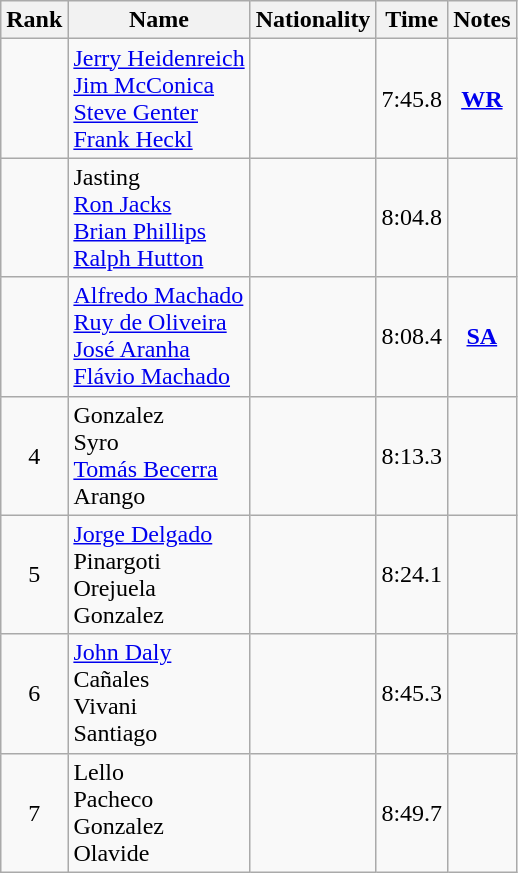<table class="wikitable sortable" style="text-align:center">
<tr>
<th>Rank</th>
<th>Name</th>
<th>Nationality</th>
<th>Time</th>
<th>Notes</th>
</tr>
<tr>
<td></td>
<td align=left><a href='#'>Jerry Heidenreich</a> <br> <a href='#'>Jim McConica</a> <br> <a href='#'>Steve Genter</a> <br> <a href='#'>Frank Heckl</a></td>
<td align=left></td>
<td>7:45.8</td>
<td><strong><a href='#'>WR</a></strong></td>
</tr>
<tr>
<td></td>
<td align=left>Jasting <br> <a href='#'>Ron Jacks</a> <br> <a href='#'>Brian Phillips</a> <br> <a href='#'>Ralph Hutton</a></td>
<td align=left></td>
<td>8:04.8</td>
<td></td>
</tr>
<tr>
<td></td>
<td align=left><a href='#'>Alfredo Machado</a> <br> <a href='#'>Ruy de Oliveira</a> <br> <a href='#'>José Aranha</a> <br> <a href='#'>Flávio Machado</a></td>
<td align=left></td>
<td>8:08.4</td>
<td><strong><a href='#'>SA</a></strong></td>
</tr>
<tr>
<td>4</td>
<td align=left>Gonzalez <br> Syro <br> <a href='#'>Tomás Becerra</a> <br> Arango</td>
<td align=left></td>
<td>8:13.3</td>
<td></td>
</tr>
<tr>
<td>5</td>
<td align=left><a href='#'>Jorge Delgado</a> <br> Pinargoti <br> Orejuela <br> Gonzalez</td>
<td align=left></td>
<td>8:24.1</td>
<td></td>
</tr>
<tr>
<td>6</td>
<td align=left><a href='#'>John Daly</a> <br> Cañales <br> Vivani <br> Santiago</td>
<td align=left></td>
<td>8:45.3</td>
<td></td>
</tr>
<tr>
<td>7</td>
<td align=left>Lello <br> Pacheco <br> Gonzalez <br> Olavide</td>
<td align=left></td>
<td>8:49.7</td>
<td></td>
</tr>
</table>
